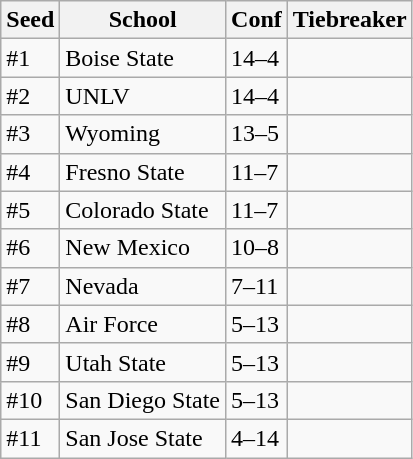<table class="wikitable">
<tr>
<th>Seed</th>
<th>School</th>
<th>Conf</th>
<th>Tiebreaker</th>
</tr>
<tr>
<td>#1</td>
<td>Boise State</td>
<td>14–4</td>
<td></td>
</tr>
<tr>
<td>#2</td>
<td>UNLV</td>
<td>14–4</td>
<td></td>
</tr>
<tr>
<td>#3</td>
<td>Wyoming</td>
<td>13–5</td>
<td></td>
</tr>
<tr>
<td>#4</td>
<td>Fresno State</td>
<td>11–7</td>
<td></td>
</tr>
<tr>
<td>#5</td>
<td>Colorado State</td>
<td>11–7</td>
<td></td>
</tr>
<tr>
<td>#6</td>
<td>New Mexico</td>
<td>10–8</td>
<td></td>
</tr>
<tr>
<td>#7</td>
<td>Nevada</td>
<td>7–11</td>
<td></td>
</tr>
<tr>
<td>#8</td>
<td>Air Force</td>
<td>5–13</td>
<td></td>
</tr>
<tr>
<td>#9</td>
<td>Utah State</td>
<td>5–13</td>
<td></td>
</tr>
<tr>
<td>#10</td>
<td>San Diego State</td>
<td>5–13</td>
<td></td>
</tr>
<tr>
<td>#11</td>
<td>San Jose State</td>
<td>4–14</td>
<td></td>
</tr>
</table>
